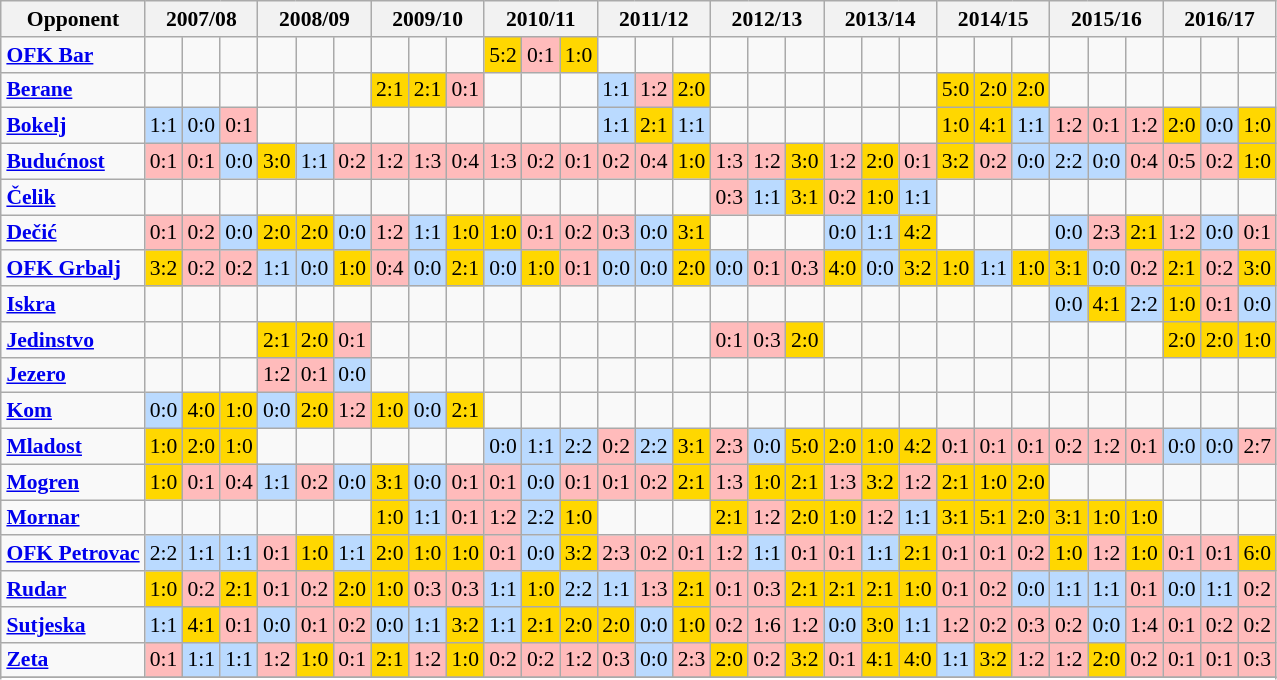<table class="wikitable " style="text-align:center; font-size:90%; margin-left:1em">
<tr>
<th>Opponent</th>
<th colspan=3>2007/08</th>
<th colspan=3>2008/09</th>
<th colspan=3>2009/10</th>
<th colspan=3>2010/11</th>
<th colspan=3>2011/12</th>
<th colspan=3>2012/13</th>
<th colspan=3>2013/14</th>
<th colspan=3>2014/15</th>
<th colspan=3>2015/16</th>
<th colspan=3>2016/17</th>
</tr>
<tr>
<td align=left><strong> <a href='#'>OFK Bar</a> </strong></td>
<td></td>
<td></td>
<td></td>
<td></td>
<td></td>
<td></td>
<td></td>
<td></td>
<td></td>
<td style="background:gold">5:2</td>
<td style="background:#ffbbbb;">0:1</td>
<td style="background:gold">1:0</td>
<td></td>
<td></td>
<td></td>
<td></td>
<td></td>
<td></td>
<td></td>
<td></td>
<td></td>
<td></td>
<td></td>
<td></td>
<td></td>
<td></td>
<td></td>
<td></td>
<td></td>
<td></td>
</tr>
<tr>
<td align=left><strong> <a href='#'>Berane</a> </strong></td>
<td></td>
<td></td>
<td></td>
<td></td>
<td></td>
<td></td>
<td style="background:gold">2:1</td>
<td style="background:gold">2:1</td>
<td style="background:#ffbbbb;">0:1</td>
<td></td>
<td></td>
<td></td>
<td style="background:#badaff">1:1</td>
<td style="background:#ffbbbb;">1:2</td>
<td style="background:gold">2:0</td>
<td></td>
<td></td>
<td></td>
<td></td>
<td></td>
<td></td>
<td style="background:gold">5:0</td>
<td style="background:gold">2:0</td>
<td style="background:gold">2:0</td>
<td></td>
<td></td>
<td></td>
<td></td>
<td></td>
<td></td>
</tr>
<tr>
<td align=left><strong> <a href='#'>Bokelj</a> </strong></td>
<td style="background:#badaff">1:1</td>
<td style="background:#badaff">0:0</td>
<td style="background:#ffbbbb;">0:1</td>
<td></td>
<td></td>
<td></td>
<td></td>
<td></td>
<td></td>
<td></td>
<td></td>
<td></td>
<td style="background:#badaff">1:1</td>
<td style="background:gold">2:1</td>
<td style="background:#badaff">1:1</td>
<td></td>
<td></td>
<td></td>
<td></td>
<td></td>
<td></td>
<td style="background:gold">1:0</td>
<td style="background:gold">4:1</td>
<td style="background:#badaff">1:1</td>
<td style="background:#ffbbbb;">1:2</td>
<td style="background:#ffbbbb;">0:1</td>
<td style="background:#ffbbbb;">1:2</td>
<td style="background:gold">2:0</td>
<td style="background:#badaff">0:0</td>
<td style="background:gold">1:0</td>
</tr>
<tr>
<td align=left><strong> <a href='#'>Budućnost</a> </strong></td>
<td style="background:#ffbbbb;">0:1</td>
<td style="background:#ffbbbb;">0:1</td>
<td style="background:#badaff">0:0</td>
<td style="background:gold">3:0</td>
<td style="background:#badaff">1:1</td>
<td style="background:#ffbbbb;">0:2</td>
<td style="background:#ffbbbb;">1:2</td>
<td style="background:#ffbbbb;">1:3</td>
<td style="background:#ffbbbb;">0:4</td>
<td style="background:#ffbbbb;">1:3</td>
<td style="background:#ffbbbb;">0:2</td>
<td style="background:#ffbbbb;">0:1</td>
<td style="background:#ffbbbb;">0:2</td>
<td style="background:#ffbbbb;">0:4</td>
<td style="background:gold">1:0</td>
<td style="background:#ffbbbb;">1:3</td>
<td style="background:#ffbbbb;">1:2</td>
<td style="background:gold">3:0</td>
<td style="background:#ffbbbb;">1:2</td>
<td style="background:gold">2:0</td>
<td style="background:#ffbbbb;">0:1</td>
<td style="background:gold">3:2</td>
<td style="background:#ffbbbb;">0:2</td>
<td style="background:#badaff">0:0</td>
<td style="background:#badaff">2:2</td>
<td style="background:#badaff">0:0</td>
<td style="background:#ffbbbb;">0:4</td>
<td style="background:#ffbbbb;">0:5</td>
<td style="background:#ffbbbb;">0:2</td>
<td style="background:gold">1:0</td>
</tr>
<tr>
<td align=left><strong> <a href='#'>Čelik</a> </strong></td>
<td></td>
<td></td>
<td></td>
<td></td>
<td></td>
<td></td>
<td></td>
<td></td>
<td></td>
<td></td>
<td></td>
<td></td>
<td></td>
<td></td>
<td></td>
<td style="background:#ffbbbb;">0:3</td>
<td style="background:#badaff">1:1</td>
<td style="background:gold">3:1</td>
<td style="background:#ffbbbb;">0:2</td>
<td style="background:gold">1:0</td>
<td style="background:#badaff">1:1</td>
<td></td>
<td></td>
<td></td>
<td></td>
<td></td>
<td></td>
<td></td>
<td></td>
<td></td>
</tr>
<tr>
<td align=left><strong> <a href='#'>Dečić</a> </strong></td>
<td style="background:#ffbbbb;">0:1</td>
<td style="background:#ffbbbb;">0:2</td>
<td style="background:#badaff">0:0</td>
<td style="background:gold">2:0</td>
<td style="background:gold">2:0</td>
<td style="background:#badaff">0:0</td>
<td style="background:#ffbbbb;">1:2</td>
<td style="background:#badaff">1:1</td>
<td style="background:gold">1:0</td>
<td style="background:gold">1:0</td>
<td style="background:#ffbbbb;">0:1</td>
<td style="background:#ffbbbb;">0:2</td>
<td style="background:#ffbbbb;">0:3</td>
<td style="background:#badaff">0:0</td>
<td style="background:gold">3:1</td>
<td></td>
<td></td>
<td></td>
<td style="background:#badaff">0:0</td>
<td style="background:#badaff">1:1</td>
<td style="background:gold">4:2</td>
<td></td>
<td></td>
<td></td>
<td style="background:#badaff">0:0</td>
<td style="background:#ffbbbb;">2:3</td>
<td style="background:gold">2:1</td>
<td style="background:#ffbbbb;">1:2</td>
<td style="background:#badaff">0:0</td>
<td style="background:#ffbbbb;">0:1</td>
</tr>
<tr>
<td align=left><strong> <a href='#'>OFK Grbalj</a> </strong></td>
<td style="background:gold">3:2</td>
<td style="background:#ffbbbb;">0:2</td>
<td style="background:#ffbbbb;">0:2</td>
<td style="background:#badaff">1:1</td>
<td style="background:#badaff">0:0</td>
<td style="background:gold">1:0</td>
<td style="background:#ffbbbb;">0:4</td>
<td style="background:#badaff">0:0</td>
<td style="background:gold">2:1</td>
<td style="background:#badaff">0:0</td>
<td style="background:gold">1:0</td>
<td style="background:#ffbbbb;">0:1</td>
<td style="background:#badaff">0:0</td>
<td style="background:#badaff">0:0</td>
<td style="background:gold">2:0</td>
<td style="background:#badaff">0:0</td>
<td style="background:#ffbbbb;">0:1</td>
<td style="background:#ffbbbb;">0:3</td>
<td style="background:gold">4:0</td>
<td style="background:#badaff">0:0</td>
<td style="background:gold">3:2</td>
<td style="background:gold">1:0</td>
<td style="background:#badaff">1:1</td>
<td style="background:gold">1:0</td>
<td style="background:gold">3:1</td>
<td style="background:#badaff">0:0</td>
<td style="background:#ffbbbb;">0:2</td>
<td style="background:gold">2:1</td>
<td style="background:#ffbbbb;">0:2</td>
<td style="background:gold">3:0</td>
</tr>
<tr>
<td align=left><strong> <a href='#'>Iskra</a> </strong></td>
<td></td>
<td></td>
<td></td>
<td></td>
<td></td>
<td></td>
<td></td>
<td></td>
<td></td>
<td></td>
<td></td>
<td></td>
<td></td>
<td></td>
<td></td>
<td></td>
<td></td>
<td></td>
<td></td>
<td></td>
<td></td>
<td></td>
<td></td>
<td></td>
<td style="background:#badaff">0:0</td>
<td style="background:gold">4:1</td>
<td style="background:#badaff">2:2</td>
<td style="background:gold">1:0</td>
<td style="background:#ffbbbb;">0:1</td>
<td style="background:#badaff">0:0</td>
</tr>
<tr>
<td align=left><strong> <a href='#'>Jedinstvo</a> </strong></td>
<td></td>
<td></td>
<td></td>
<td style="background:gold">2:1</td>
<td style="background:gold">2:0</td>
<td style="background:#ffbbbb;">0:1</td>
<td></td>
<td></td>
<td></td>
<td></td>
<td></td>
<td></td>
<td></td>
<td></td>
<td></td>
<td style="background:#ffbbbb;">0:1</td>
<td style="background:#ffbbbb;">0:3</td>
<td style="background:gold">2:0</td>
<td></td>
<td></td>
<td></td>
<td></td>
<td></td>
<td></td>
<td></td>
<td></td>
<td></td>
<td style="background:gold">2:0</td>
<td style="background:gold">2:0</td>
<td style="background:gold">1:0</td>
</tr>
<tr>
<td align=left><strong> <a href='#'>Jezero</a> </strong></td>
<td></td>
<td></td>
<td></td>
<td style="background:#ffbbbb;">1:2</td>
<td style="background:#ffbbbb;">0:1</td>
<td style="background:#badaff">0:0</td>
<td></td>
<td></td>
<td></td>
<td></td>
<td></td>
<td></td>
<td></td>
<td></td>
<td></td>
<td></td>
<td></td>
<td></td>
<td></td>
<td></td>
<td></td>
<td></td>
<td></td>
<td></td>
<td></td>
<td></td>
<td></td>
<td></td>
<td></td>
<td></td>
</tr>
<tr>
<td align=left><strong> <a href='#'>Kom</a> </strong></td>
<td style="background:#badaff">0:0</td>
<td style="background:gold">4:0</td>
<td style="background:gold">1:0</td>
<td style="background:#badaff">0:0</td>
<td style="background:gold">2:0</td>
<td style="background:#ffbbbb;">1:2</td>
<td style="background:gold">1:0</td>
<td style="background:#badaff">0:0</td>
<td style="background:gold">2:1</td>
<td></td>
<td></td>
<td></td>
<td></td>
<td></td>
<td></td>
<td></td>
<td></td>
<td></td>
<td></td>
<td></td>
<td></td>
<td></td>
<td></td>
<td></td>
<td></td>
<td></td>
<td></td>
<td></td>
<td></td>
<td></td>
</tr>
<tr>
<td align=left><strong> <a href='#'>Mladost</a> </strong></td>
<td style="background:gold">1:0</td>
<td style="background:gold">2:0</td>
<td style="background:gold">1:0</td>
<td></td>
<td></td>
<td></td>
<td></td>
<td></td>
<td></td>
<td style="background:#badaff">0:0</td>
<td style="background:#badaff">1:1</td>
<td style="background:#badaff">2:2</td>
<td style="background:#ffbbbb;">0:2</td>
<td style="background:#badaff">2:2</td>
<td style="background:gold">3:1</td>
<td style="background:#ffbbbb;">2:3</td>
<td style="background:#badaff">0:0</td>
<td style="background:gold">5:0</td>
<td style="background:gold">2:0</td>
<td style="background:gold">1:0</td>
<td style="background:gold">4:2</td>
<td style="background:#ffbbbb;">0:1</td>
<td style="background:#ffbbbb;">0:1</td>
<td style="background:#ffbbbb;">0:1</td>
<td style="background:#ffbbbb;">0:2</td>
<td style="background:#ffbbbb;">1:2</td>
<td style="background:#ffbbbb;">0:1</td>
<td style="background:#badaff">0:0</td>
<td style="background:#badaff">0:0</td>
<td style="background:#ffbbbb;">2:7</td>
</tr>
<tr>
<td align=left><strong> <a href='#'>Mogren</a> </strong></td>
<td style="background:gold">1:0</td>
<td style="background:#ffbbbb;">0:1</td>
<td style="background:#ffbbbb;">0:4</td>
<td style="background:#badaff">1:1</td>
<td style="background:#ffbbbb;">0:2</td>
<td style="background:#badaff">0:0</td>
<td style="background:gold">3:1</td>
<td style="background:#badaff">0:0</td>
<td style="background:#ffbbbb;">0:1</td>
<td style="background:#ffbbbb;">0:1</td>
<td style="background:#badaff">0:0</td>
<td style="background:#ffbbbb;">0:1</td>
<td style="background:#ffbbbb;">0:1</td>
<td style="background:#ffbbbb;">0:2</td>
<td style="background:gold">2:1</td>
<td style="background:#ffbbbb;">1:3</td>
<td style="background:gold">1:0</td>
<td style="background:gold">2:1</td>
<td style="background:#ffbbbb;">1:3</td>
<td style="background:gold">3:2</td>
<td style="background:#ffbbbb;">1:2</td>
<td style="background:gold">2:1</td>
<td style="background:gold">1:0</td>
<td style="background:gold">2:0</td>
<td></td>
<td></td>
<td></td>
<td></td>
<td></td>
<td></td>
</tr>
<tr>
<td align=left><strong> <a href='#'>Mornar</a> </strong></td>
<td></td>
<td></td>
<td></td>
<td></td>
<td></td>
<td></td>
<td style="background:gold">1:0</td>
<td style="background:#badaff">1:1</td>
<td style="background:#ffbbbb;">0:1</td>
<td style="background:#ffbbbb;">1:2</td>
<td style="background:#badaff">2:2</td>
<td style="background:gold">1:0</td>
<td></td>
<td></td>
<td></td>
<td style="background:gold">2:1</td>
<td style="background:#ffbbbb;">1:2</td>
<td style="background:gold">2:0</td>
<td style="background:gold">1:0</td>
<td style="background:#ffbbbb;">1:2</td>
<td style="background:#badaff">1:1</td>
<td style="background:gold">3:1</td>
<td style="background:gold">5:1</td>
<td style="background:gold">2:0</td>
<td style="background:gold">3:1</td>
<td style="background:gold">1:0</td>
<td style="background:gold">1:0</td>
<td></td>
<td></td>
<td></td>
</tr>
<tr>
<td align=left><strong> <a href='#'>OFK Petrovac</a> </strong></td>
<td style="background:#badaff">2:2</td>
<td style="background:#badaff">1:1</td>
<td style="background:#badaff">1:1</td>
<td style="background:#ffbbbb;">0:1</td>
<td style="background:gold">1:0</td>
<td style="background:#badaff">1:1</td>
<td style="background:gold">2:0</td>
<td style="background:gold">1:0</td>
<td style="background:gold">1:0</td>
<td style="background:#ffbbbb;">0:1</td>
<td style="background:#badaff">0:0</td>
<td style="background:gold">3:2</td>
<td style="background:#ffbbbb;">2:3</td>
<td style="background:#ffbbbb;">0:2</td>
<td style="background:#ffbbbb;">0:1</td>
<td style="background:#ffbbbb;">1:2</td>
<td style="background:#badaff">1:1</td>
<td style="background:#ffbbbb;">0:1</td>
<td style="background:#ffbbbb;">0:1</td>
<td style="background:#badaff">1:1</td>
<td style="background:gold">2:1</td>
<td style="background:#ffbbbb;">0:1</td>
<td style="background:#ffbbbb;">0:1</td>
<td style="background:#ffbbbb;">0:2</td>
<td style="background:gold">1:0</td>
<td style="background:#ffbbbb;">1:2</td>
<td style="background:gold">1:0</td>
<td style="background:#ffbbbb;">0:1</td>
<td style="background:#ffbbbb;">0:1</td>
<td style="background:gold">6:0</td>
</tr>
<tr>
<td align=left><strong> <a href='#'>Rudar</a> </strong></td>
<td style="background:gold">1:0</td>
<td style="background:#ffbbbb;">0:2</td>
<td style="background:gold">2:1</td>
<td style="background:#ffbbbb;">0:1</td>
<td style="background:#ffbbbb;">0:2</td>
<td style="background:gold">2:0</td>
<td style="background:gold">1:0</td>
<td style="background:#ffbbbb;">0:3</td>
<td style="background:#ffbbbb;">0:3</td>
<td style="background:#badaff">1:1</td>
<td style="background:gold">1:0</td>
<td style="background:#badaff">2:2</td>
<td style="background:#badaff">1:1</td>
<td style="background:#ffbbbb;">1:3</td>
<td style="background:gold">2:1</td>
<td style="background:#ffbbbb;">0:1</td>
<td style="background:#ffbbbb;">0:3</td>
<td style="background:gold">2:1</td>
<td style="background:gold">2:1</td>
<td style="background:gold">2:1</td>
<td style="background:gold">1:0</td>
<td style="background:#ffbbbb;">0:1</td>
<td style="background:#ffbbbb;">0:2</td>
<td style="background:#badaff">0:0</td>
<td style="background:#badaff">1:1</td>
<td style="background:#badaff">1:1</td>
<td style="background:#ffbbbb;">0:1</td>
<td style="background:#badaff">0:0</td>
<td style="background:#badaff">1:1</td>
<td style="background:#ffbbbb;">0:2</td>
</tr>
<tr>
<td align=left><strong> <a href='#'>Sutjeska</a> </strong></td>
<td style="background:#badaff">1:1</td>
<td style="background:gold">4:1</td>
<td style="background:#ffbbbb;">0:1</td>
<td style="background:#badaff">0:0</td>
<td style="background:#ffbbbb;">0:1</td>
<td style="background:#ffbbbb;">0:2</td>
<td style="background:#badaff">0:0</td>
<td style="background:#badaff">1:1</td>
<td style="background:gold">3:2</td>
<td style="background:#badaff">1:1</td>
<td style="background:gold">2:1</td>
<td style="background:gold">2:0</td>
<td style="background:gold">2:0</td>
<td style="background:#badaff">0:0</td>
<td style="background:gold">1:0</td>
<td style="background:#ffbbbb;">0:2</td>
<td style="background:#ffbbbb;">1:6</td>
<td style="background:#ffbbbb;">1:2</td>
<td style="background:#badaff">0:0</td>
<td style="background:gold">3:0</td>
<td style="background:#badaff">1:1</td>
<td style="background:#ffbbbb;">1:2</td>
<td style="background:#ffbbbb;">0:2</td>
<td style="background:#ffbbbb;">0:3</td>
<td style="background:#ffbbbb;">0:2</td>
<td style="background:#badaff">0:0</td>
<td style="background:#ffbbbb;">1:4</td>
<td style="background:#ffbbbb;">0:1</td>
<td style="background:#ffbbbb;">0:2</td>
<td style="background:#ffbbbb;">0:2</td>
</tr>
<tr>
<td align=left><strong> <a href='#'>Zeta</a> </strong></td>
<td style="background:#ffbbbb;">0:1</td>
<td style="background:#badaff">1:1</td>
<td style="background:#badaff">1:1</td>
<td style="background:#ffbbbb;">1:2</td>
<td style="background:gold">1:0</td>
<td style="background:#ffbbbb;">0:1</td>
<td style="background:gold">2:1</td>
<td style="background:#ffbbbb;">1:2</td>
<td style="background:gold">1:0</td>
<td style="background:#ffbbbb;">0:2</td>
<td style="background:#ffbbbb;">0:2</td>
<td style="background:#ffbbbb;">1:2</td>
<td style="background:#ffbbbb;">0:3</td>
<td style="background:#badaff">0:0</td>
<td style="background:#ffbbbb;">2:3</td>
<td style="background:gold">2:0</td>
<td style="background:#ffbbbb;">0:2</td>
<td style="background:gold">3:2</td>
<td style="background:#ffbbbb;">0:1</td>
<td style="background:gold">4:1</td>
<td style="background:gold">4:0</td>
<td style="background:#badaff">1:1</td>
<td style="background:gold">3:2</td>
<td style="background:#ffbbbb;">1:2</td>
<td style="background:#ffbbbb;">1:2</td>
<td style="background:gold">2:0</td>
<td style="background:#ffbbbb;">0:2</td>
<td style="background:#ffbbbb;">0:1</td>
<td style="background:#ffbbbb;">0:1</td>
<td style="background:#ffbbbb;">0:3</td>
</tr>
<tr>
</tr>
<tr class="sortbottom">
</tr>
</table>
